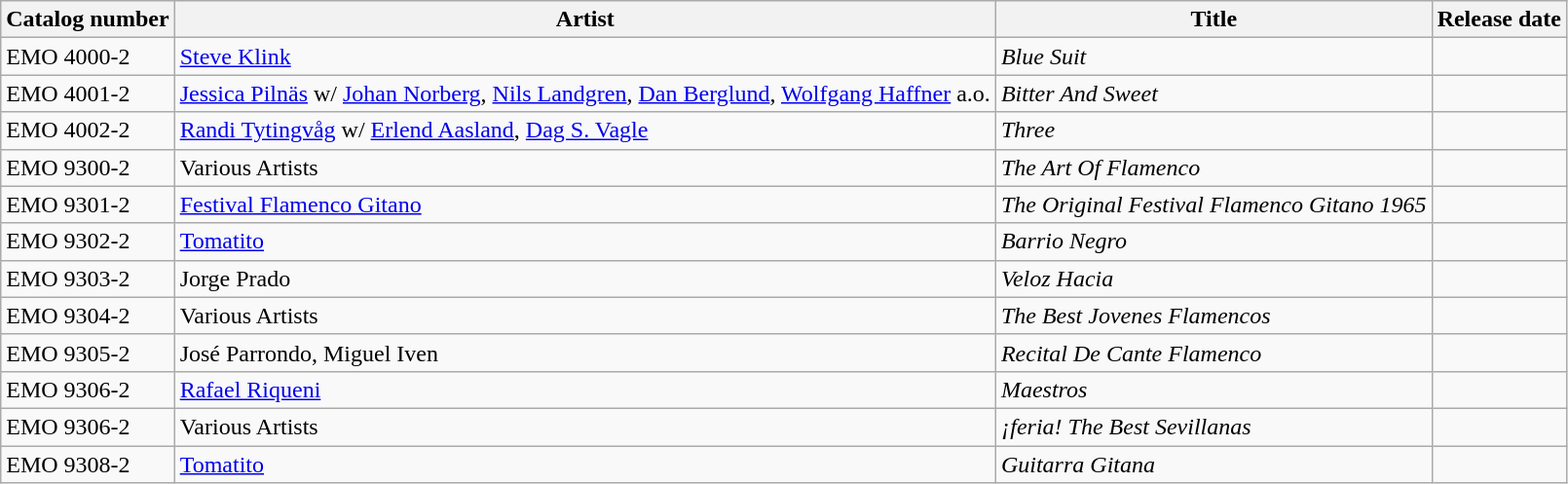<table align="center" | class="wikitable sortable" | bgcolor="#CCCCCC">
<tr>
<th>Catalog number</th>
<th>Artist</th>
<th>Title</th>
<th>Release date</th>
</tr>
<tr>
<td>EMO 4000-2</td>
<td><a href='#'>Steve Klink</a></td>
<td><em>Blue Suit</em></td>
<td></td>
</tr>
<tr>
<td>EMO 4001-2</td>
<td><a href='#'>Jessica Pilnäs</a> w/ <a href='#'>Johan Norberg</a>, <a href='#'>Nils Landgren</a>, <a href='#'>Dan Berglund</a>, <a href='#'>Wolfgang Haffner</a> a.o.</td>
<td><em>Bitter And Sweet</em></td>
<td></td>
</tr>
<tr>
<td>EMO 4002-2</td>
<td><a href='#'>Randi Tytingvåg</a> w/ <a href='#'>Erlend Aasland</a>, <a href='#'>Dag S. Vagle</a></td>
<td><em>Three</em></td>
<td></td>
</tr>
<tr>
<td>EMO 9300-2</td>
<td>Various Artists</td>
<td><em>The Art Of Flamenco</em></td>
<td></td>
</tr>
<tr>
<td>EMO 9301-2</td>
<td><a href='#'>Festival Flamenco Gitano</a></td>
<td><em>The Original Festival Flamenco Gitano 1965</em></td>
<td></td>
</tr>
<tr>
<td>EMO 9302-2</td>
<td><a href='#'>Tomatito</a></td>
<td><em>Barrio Negro</em></td>
<td></td>
</tr>
<tr>
<td>EMO 9303-2</td>
<td>Jorge Prado</td>
<td><em>Veloz Hacia</em></td>
<td></td>
</tr>
<tr>
<td>EMO 9304-2</td>
<td>Various Artists</td>
<td><em>The Best Jovenes Flamencos</em></td>
<td></td>
</tr>
<tr>
<td>EMO 9305-2</td>
<td>José Parrondo, Miguel Iven</td>
<td><em>Recital De Cante Flamenco</em></td>
<td></td>
</tr>
<tr>
<td>EMO 9306-2</td>
<td><a href='#'>Rafael Riqueni</a></td>
<td><em>Maestros</em></td>
<td></td>
</tr>
<tr>
<td>EMO 9306-2</td>
<td>Various Artists</td>
<td><em>¡feria! The Best Sevillanas</em></td>
<td></td>
</tr>
<tr>
<td>EMO 9308-2</td>
<td><a href='#'>Tomatito</a></td>
<td><em>Guitarra Gitana</em></td>
<td></td>
</tr>
</table>
